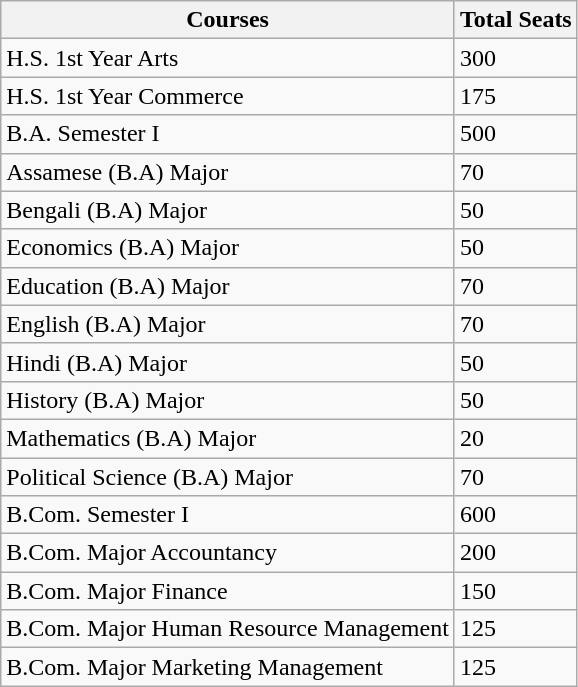<table class="wikitable">
<tr>
<th>Courses</th>
<th>Total Seats</th>
</tr>
<tr>
<td>H.S. 1st Year Arts</td>
<td>300</td>
</tr>
<tr>
<td>H.S. 1st Year Commerce</td>
<td>175</td>
</tr>
<tr>
<td>B.A. Semester I</td>
<td>500</td>
</tr>
<tr>
<td>Assamese (B.A) Major</td>
<td>70</td>
</tr>
<tr>
<td>Bengali (B.A) Major</td>
<td>50</td>
</tr>
<tr>
<td>Economics (B.A) Major</td>
<td>50</td>
</tr>
<tr>
<td>Education (B.A) Major</td>
<td>70</td>
</tr>
<tr>
<td>English (B.A) Major</td>
<td>70</td>
</tr>
<tr>
<td>Hindi (B.A) Major</td>
<td>50</td>
</tr>
<tr>
<td>History (B.A) Major</td>
<td>50</td>
</tr>
<tr>
<td>Mathematics (B.A) Major</td>
<td>20</td>
</tr>
<tr>
<td>Political Science (B.A) Major</td>
<td>70</td>
</tr>
<tr>
<td>B.Com. Semester I</td>
<td>600</td>
</tr>
<tr>
<td>B.Com. Major Accountancy</td>
<td>200</td>
</tr>
<tr>
<td>B.Com. Major Finance</td>
<td>150</td>
</tr>
<tr>
<td>B.Com. Major Human Resource Management</td>
<td>125</td>
</tr>
<tr>
<td>B.Com. Major Marketing Management</td>
<td>125</td>
</tr>
</table>
